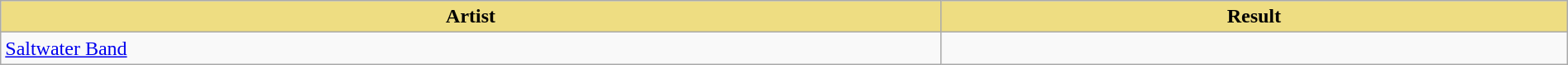<table class="wikitable" width=100%>
<tr>
<th style="width:15%;background:#EEDD82;">Artist</th>
<th style="width:10%;background:#EEDD82;">Result</th>
</tr>
<tr>
<td><a href='#'>Saltwater Band</a></td>
<td></td>
</tr>
</table>
